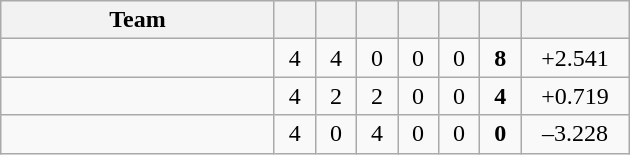<table class="wikitable" style="text-align:center">
<tr>
<th style="width:175px;">Team</th>
<th style="width:20px;"></th>
<th style="width:20px;"></th>
<th style="width:20px;"></th>
<th style="width:20px;"></th>
<th style="width:20px;"></th>
<th style="width:20px;"></th>
<th style="width:65px;"></th>
</tr>
<tr>
<td style="text-align:left"></td>
<td>4</td>
<td>4</td>
<td>0</td>
<td>0</td>
<td>0</td>
<td><strong>8</strong></td>
<td>+2.541</td>
</tr>
<tr>
<td style="text-align:left"></td>
<td>4</td>
<td>2</td>
<td>2</td>
<td>0</td>
<td>0</td>
<td><strong>4</strong></td>
<td>+0.719</td>
</tr>
<tr>
<td style="text-align:left"></td>
<td>4</td>
<td>0</td>
<td>4</td>
<td>0</td>
<td>0</td>
<td><strong>0</strong></td>
<td>–3.228</td>
</tr>
</table>
